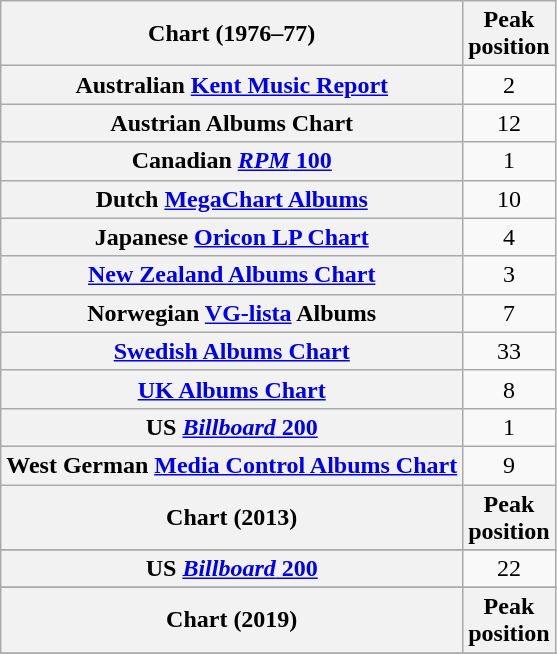<table class="wikitable sortable plainrowheaders" style="text-align:center">
<tr>
<th scope="col">Chart (1976–77)</th>
<th scope="col">Peak<br>position</th>
</tr>
<tr>
<th scope="row">Australian <a href='#'>Kent Music Report</a></th>
<td>2</td>
</tr>
<tr>
<th scope="row">Austrian Albums Chart</th>
<td>12</td>
</tr>
<tr>
<th scope="row">Canadian <a href='#'><em>RPM</em> 100</a></th>
<td>1</td>
</tr>
<tr>
<th scope="row">Dutch <a href='#'>MegaChart Albums</a></th>
<td>10</td>
</tr>
<tr>
<th scope="row">Japanese <a href='#'>Oricon LP Chart</a></th>
<td>4</td>
</tr>
<tr>
<th scope="row"><a href='#'>New Zealand Albums Chart</a></th>
<td>3</td>
</tr>
<tr>
<th scope="row">Norwegian <a href='#'>VG-lista</a> Albums</th>
<td>7</td>
</tr>
<tr>
<th scope="row"><a href='#'>Swedish Albums Chart</a></th>
<td>33</td>
</tr>
<tr>
<th scope="row"><a href='#'>UK Albums Chart</a></th>
<td>8</td>
</tr>
<tr>
<th scope="row">US <a href='#'><em>Billboard</em> 200</a></th>
<td>1</td>
</tr>
<tr>
<th scope="row">West German <a href='#'>Media Control Albums Chart</a></th>
<td>9</td>
</tr>
<tr>
<th scope="col">Chart (2013)</th>
<th scope="col">Peak<br>position</th>
</tr>
<tr>
</tr>
<tr>
</tr>
<tr>
</tr>
<tr>
</tr>
<tr>
</tr>
<tr>
</tr>
<tr>
</tr>
<tr>
</tr>
<tr>
<th scope="row">US <a href='#'><em>Billboard</em> 200</a></th>
<td>22</td>
</tr>
<tr>
</tr>
<tr>
</tr>
<tr>
<th scope="col">Chart (2019)</th>
<th scope="col">Peak<br>position</th>
</tr>
<tr>
</tr>
<tr>
</tr>
</table>
